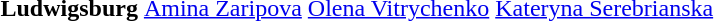<table>
<tr>
<th scope=row style="text-align:left">Ludwigsburg</th>
<td style="height:30px;"> <a href='#'>Amina Zaripova</a></td>
<td style="height:30px;"> <a href='#'>Olena Vitrychenko</a></td>
<td style="height:30px;"> <a href='#'>Kateryna Serebrianska</a></td>
</tr>
<tr>
</tr>
</table>
